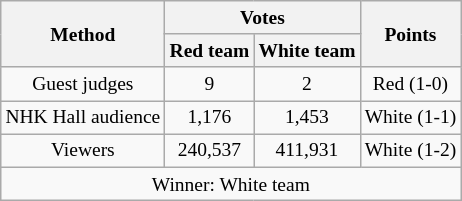<table class="wikitable" style="font-size:small; text-align:center;">
<tr>
<th rowspan="2">Method</th>
<th colspan="2">Votes</th>
<th rowspan="2">Points</th>
</tr>
<tr>
<th>Red team</th>
<th>White team</th>
</tr>
<tr>
<td>Guest judges</td>
<td>9</td>
<td>2</td>
<td>Red (1-0)</td>
</tr>
<tr>
<td>NHK Hall audience</td>
<td>1,176</td>
<td>1,453</td>
<td>White (1-1)</td>
</tr>
<tr>
<td>Viewers</td>
<td>240,537</td>
<td>411,931</td>
<td>White (1-2)</td>
</tr>
<tr>
<td colspan="4">Winner: White team</td>
</tr>
</table>
